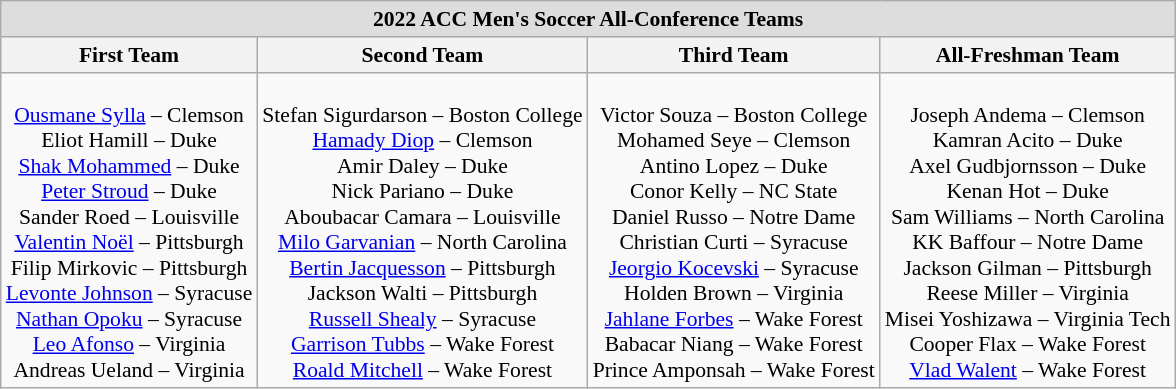<table class="wikitable" style="white-space:nowrap; font-size:90%;">
<tr>
<td colspan="7" style="text-align:center; background:#ddd;"><strong>2022 ACC Men's Soccer All-Conference Teams</strong></td>
</tr>
<tr>
<th>First Team</th>
<th>Second Team</th>
<th>Third Team</th>
<th>All-Freshman Team</th>
</tr>
<tr>
<td align="center"><br><a href='#'>Ousmane Sylla</a> – Clemson<br>
Eliot Hamill – Duke<br>
<a href='#'>Shak Mohammed</a> – Duke<br>
<a href='#'>Peter Stroud</a> – Duke<br>
Sander Roed – Louisville<br>
<a href='#'>Valentin Noël</a> – Pittsburgh<br>
Filip Mirkovic – Pittsburgh<br>
<a href='#'>Levonte Johnson</a> – Syracuse<br>
<a href='#'>Nathan Opoku</a> – Syracuse<br>
<a href='#'>Leo Afonso</a> – Virginia<br>
Andreas Ueland – Virginia</td>
<td align="center"><br>Stefan Sigurdarson – Boston College<br>
<a href='#'>Hamady Diop</a> – Clemson<br>
Amir Daley – Duke<br>
Nick Pariano – Duke<br>
Aboubacar Camara – Louisville<br>
<a href='#'>Milo Garvanian</a> – North Carolina<br>
<a href='#'>Bertin Jacquesson</a> – Pittsburgh<br>
Jackson Walti – Pittsburgh<br>
<a href='#'>Russell Shealy</a> – Syracuse<br>
<a href='#'>Garrison Tubbs</a> – Wake Forest<br>
<a href='#'>Roald Mitchell</a> – Wake Forest</td>
<td align="center"><br>Victor Souza – Boston College<br>
Mohamed Seye – Clemson<br>
Antino Lopez – Duke<br>
Conor Kelly – NC State<br>
Daniel Russo – Notre Dame<br>
Christian Curti – Syracuse<br>
<a href='#'>Jeorgio Kocevski</a> – Syracuse<br>
Holden Brown – Virginia<br>
<a href='#'>Jahlane Forbes</a> – Wake Forest<br>
Babacar Niang – Wake Forest<br>
Prince Amponsah – Wake Forest</td>
<td align="center"><br>Joseph Andema – Clemson<br>
Kamran Acito – Duke<br>
Axel Gudbjornsson – Duke<br>
Kenan Hot – Duke<br>
Sam Williams – North Carolina<br>
KK Baffour – Notre Dame<br>
Jackson Gilman – Pittsburgh<br>
Reese Miller – Virginia<br>
Misei Yoshizawa – Virginia Tech<br>
Cooper Flax – Wake Forest<br>
<a href='#'>Vlad Walent</a> – Wake Forest</td>
</tr>
</table>
